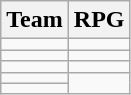<table class=wikitable>
<tr>
<th>Team</th>
<th>RPG</th>
</tr>
<tr>
<td></td>
<td></td>
</tr>
<tr>
<td></td>
<td></td>
</tr>
<tr>
<td></td>
<td></td>
</tr>
<tr>
<td></td>
<td rowspan=2></td>
</tr>
<tr>
<td></td>
</tr>
</table>
